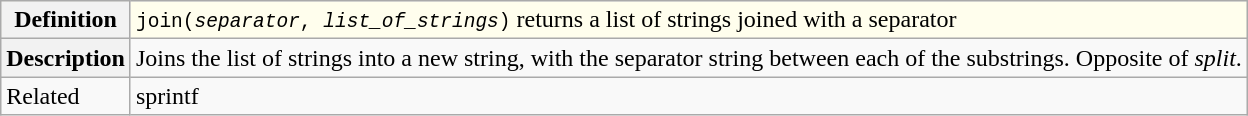<table class="wikitable">
<tr style="background:#fffeed;">
<th>Definition</th>
<td><code> join(<em>separator</em>, <em>list_of_strings</em>)</code> returns a list of strings joined with a separator</td>
</tr>
<tr>
<th>Description</th>
<td>Joins the list of strings into a new string, with the separator string between each of the substrings. Opposite of <em>split</em>.</td>
</tr>
<tr>
<td>Related</td>
<td>sprintf</td>
</tr>
</table>
